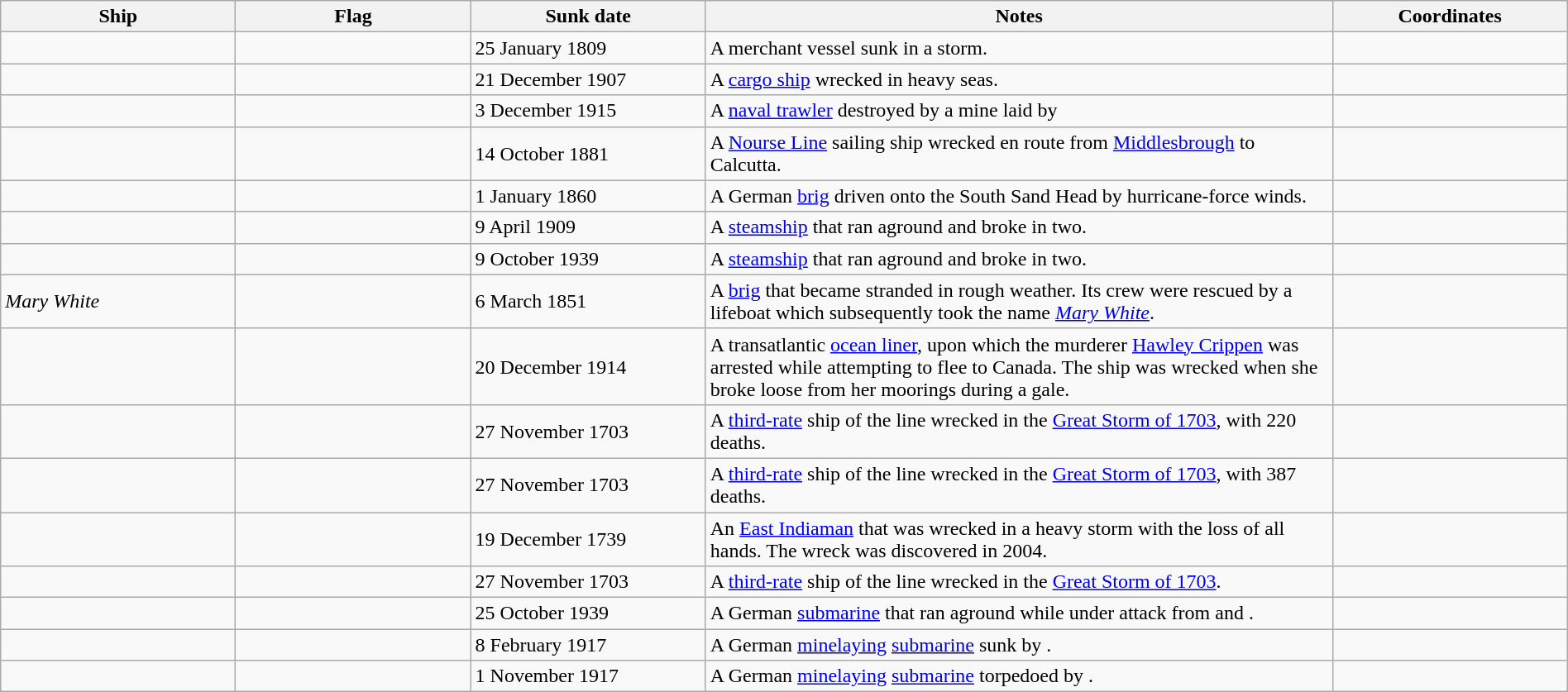<table class=wikitable | style = "width:100%">
<tr>
<th style="width:15%">Ship</th>
<th style="width:15%">Flag</th>
<th style="width:15%">Sunk date</th>
<th style="width:40%">Notes</th>
<th style="width:15%">Coordinates</th>
</tr>
<tr>
<td></td>
<td></td>
<td>25 January 1809</td>
<td>A merchant vessel sunk in a storm.</td>
<td></td>
</tr>
<tr>
<td></td>
<td></td>
<td>21 December 1907</td>
<td>A <a href='#'>cargo ship</a> wrecked in heavy seas.</td>
<td></td>
</tr>
<tr>
<td></td>
<td></td>
<td>3 December 1915</td>
<td>A <a href='#'>naval trawler</a> destroyed by a mine laid by </td>
<td></td>
</tr>
<tr>
<td></td>
<td></td>
<td>14 October 1881</td>
<td>A <a href='#'>Nourse Line</a> sailing ship wrecked en route from <a href='#'>Middlesbrough</a> to Calcutta.</td>
<td></td>
</tr>
<tr>
<td></td>
<td></td>
<td>1 January 1860</td>
<td>A German <a href='#'>brig</a> driven onto the South Sand Head by hurricane-force winds.</td>
<td></td>
</tr>
<tr>
<td></td>
<td></td>
<td>9 April 1909</td>
<td>A <a href='#'>steamship</a> that ran aground and broke in two.</td>
<td></td>
</tr>
<tr>
<td></td>
<td></td>
<td>9 October 1939</td>
<td>A <a href='#'>steamship</a> that ran aground and broke in two.</td>
<td></td>
</tr>
<tr>
<td><em>Mary White</em></td>
<td></td>
<td>6 March 1851</td>
<td>A <a href='#'>brig</a> that became stranded in rough weather. Its crew were rescued by a lifeboat which subsequently took the name <a href='#'><em>Mary White</em></a>.</td>
<td></td>
</tr>
<tr>
<td></td>
<td></td>
<td>20 December 1914</td>
<td>A transatlantic <a href='#'>ocean liner</a>, upon which the murderer <a href='#'>Hawley Crippen</a> was arrested while attempting to flee to Canada. The ship was wrecked when she broke loose from her moorings during a gale.</td>
<td></td>
</tr>
<tr>
<td></td>
<td></td>
<td>27 November 1703</td>
<td>A <a href='#'>third-rate</a> ship of the line wrecked in the <a href='#'>Great Storm of 1703</a>, with 220 deaths.</td>
<td></td>
</tr>
<tr>
<td></td>
<td></td>
<td>27 November 1703</td>
<td>A <a href='#'>third-rate</a> ship of the line wrecked in the <a href='#'>Great Storm of 1703</a>, with 387 deaths.</td>
<td></td>
</tr>
<tr>
<td></td>
<td></td>
<td>19 December 1739</td>
<td>An <a href='#'>East Indiaman</a> that was wrecked in a heavy storm with the loss of all hands. The wreck was discovered in 2004.</td>
<td></td>
</tr>
<tr>
<td></td>
<td></td>
<td>27 November 1703</td>
<td>A <a href='#'>third-rate</a> ship of the line wrecked in the <a href='#'>Great Storm of 1703</a>.</td>
<td></td>
</tr>
<tr>
<td></td>
<td></td>
<td>25 October 1939</td>
<td>A German <a href='#'>submarine</a> that ran aground while under attack from  and .</td>
<td></td>
</tr>
<tr>
<td></td>
<td></td>
<td>8 February 1917</td>
<td>A German <a href='#'>minelaying</a> <a href='#'>submarine</a> sunk by .</td>
<td></td>
</tr>
<tr>
<td></td>
<td></td>
<td>1 November 1917</td>
<td>A German <a href='#'>minelaying</a> <a href='#'>submarine</a> torpedoed by .</td>
<td></td>
</tr>
</table>
